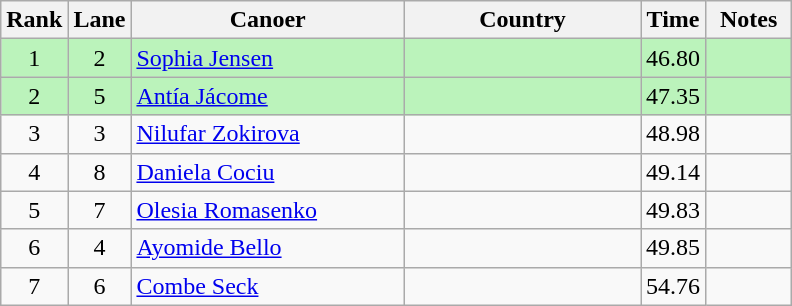<table class="wikitable sortable" style="text-align:center;">
<tr>
<th width=30>Rank</th>
<th width=30>Lane</th>
<th width=175>Canoer</th>
<th width=150>Country</th>
<th width=30>Time</th>
<th width=50>Notes</th>
</tr>
<tr bgcolor=bbf3bb>
<td>1</td>
<td>2</td>
<td align=left><a href='#'>Sophia Jensen</a></td>
<td align=left></td>
<td>46.80</td>
<td></td>
</tr>
<tr bgcolor=bbf3bb>
<td>2</td>
<td>5</td>
<td align=left><a href='#'>Antía Jácome</a></td>
<td align=left></td>
<td>47.35</td>
<td></td>
</tr>
<tr>
<td>3</td>
<td>3</td>
<td align=left><a href='#'>Nilufar Zokirova</a></td>
<td align=left></td>
<td>48.98</td>
<td></td>
</tr>
<tr>
<td>4</td>
<td>8</td>
<td align=left><a href='#'>Daniela Cociu</a></td>
<td align=left></td>
<td>49.14</td>
<td></td>
</tr>
<tr>
<td>5</td>
<td>7</td>
<td align=left><a href='#'>Olesia Romasenko</a></td>
<td align=left></td>
<td>49.83</td>
<td></td>
</tr>
<tr>
<td>6</td>
<td>4</td>
<td align=left><a href='#'>Ayomide Bello</a></td>
<td align=left></td>
<td>49.85</td>
<td></td>
</tr>
<tr>
<td>7</td>
<td>6</td>
<td align=left><a href='#'>Combe Seck</a></td>
<td align=left></td>
<td>54.76</td>
<td></td>
</tr>
</table>
